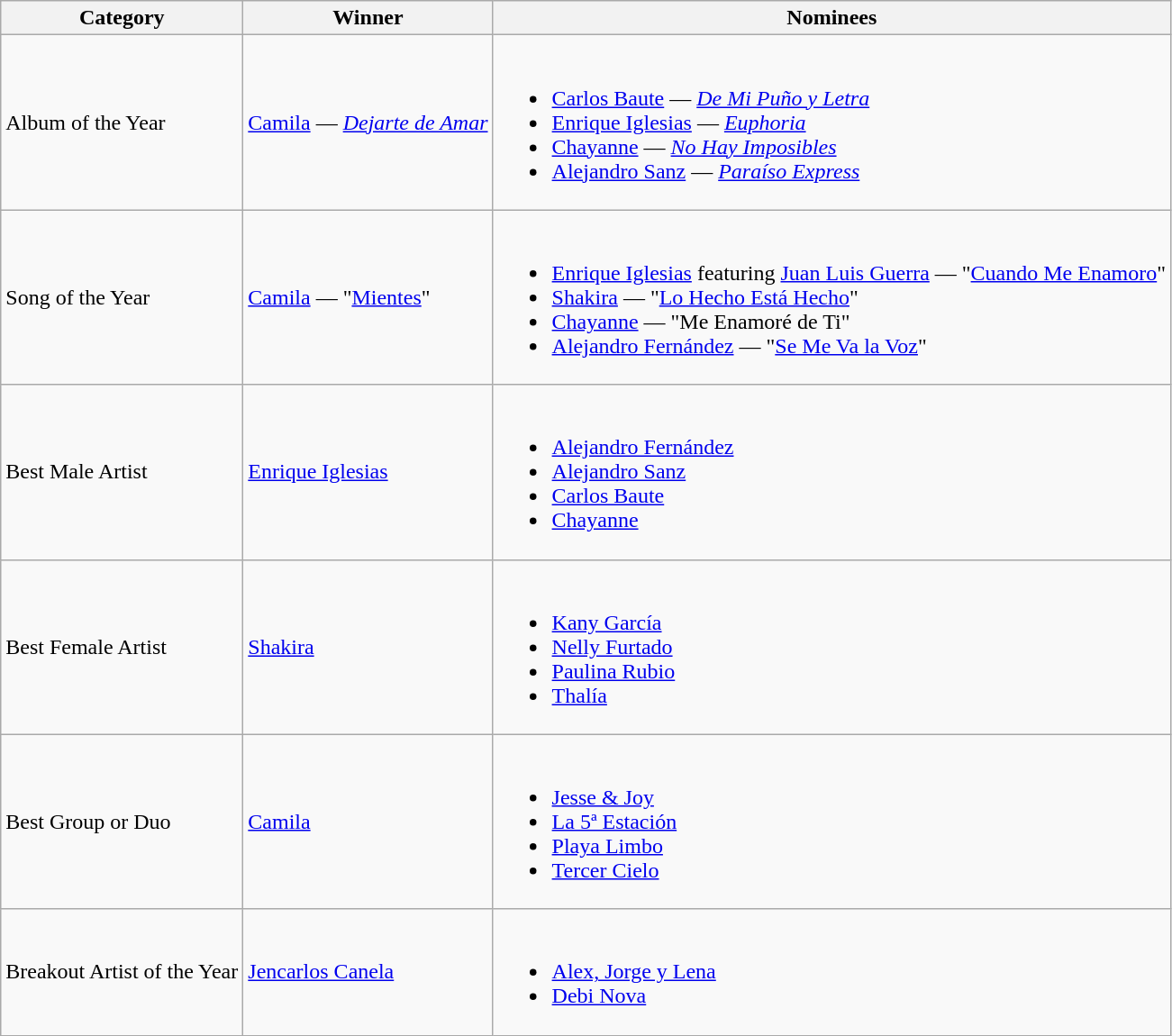<table class="wikitable">
<tr>
<th>Category</th>
<th>Winner</th>
<th>Nominees</th>
</tr>
<tr>
<td>Album of the Year</td>
<td><a href='#'>Camila</a> — <em><a href='#'>Dejarte de Amar</a></em></td>
<td><br><ul><li><a href='#'>Carlos Baute</a> — <em><a href='#'>De Mi Puño y Letra</a></em></li><li><a href='#'>Enrique Iglesias</a> — <em><a href='#'>Euphoria</a></em></li><li><a href='#'>Chayanne</a> — <em><a href='#'>No Hay Imposibles</a></em></li><li><a href='#'>Alejandro Sanz</a> — <em><a href='#'>Paraíso Express</a></em></li></ul></td>
</tr>
<tr>
<td>Song of the Year</td>
<td><a href='#'>Camila</a> — "<a href='#'>Mientes</a>"</td>
<td><br><ul><li><a href='#'>Enrique Iglesias</a> featuring <a href='#'>Juan Luis Guerra</a> — "<a href='#'>Cuando Me Enamoro</a>"</li><li><a href='#'>Shakira</a> — "<a href='#'>Lo Hecho Está Hecho</a>"</li><li><a href='#'>Chayanne</a> — "Me Enamoré de Ti"</li><li><a href='#'>Alejandro Fernández</a> — "<a href='#'>Se Me Va la Voz</a>"</li></ul></td>
</tr>
<tr>
<td>Best Male Artist</td>
<td><a href='#'>Enrique Iglesias</a></td>
<td><br><ul><li><a href='#'>Alejandro Fernández</a></li><li><a href='#'>Alejandro Sanz</a></li><li><a href='#'>Carlos Baute</a></li><li><a href='#'>Chayanne</a></li></ul></td>
</tr>
<tr>
<td>Best Female Artist</td>
<td><a href='#'>Shakira</a></td>
<td><br><ul><li><a href='#'>Kany García</a></li><li><a href='#'>Nelly Furtado</a></li><li><a href='#'>Paulina Rubio</a></li><li><a href='#'>Thalía</a></li></ul></td>
</tr>
<tr>
<td>Best Group or Duo</td>
<td><a href='#'>Camila</a></td>
<td><br><ul><li><a href='#'>Jesse & Joy</a></li><li><a href='#'>La 5ª Estación</a></li><li><a href='#'>Playa Limbo</a></li><li><a href='#'>Tercer Cielo</a></li></ul></td>
</tr>
<tr>
<td>Breakout Artist of the Year</td>
<td><a href='#'>Jencarlos Canela</a></td>
<td><br><ul><li><a href='#'>Alex, Jorge y Lena</a></li><li><a href='#'>Debi Nova</a></li></ul></td>
</tr>
</table>
